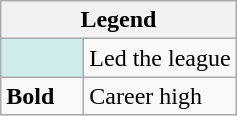<table class="wikitable mw-collapsible">
<tr>
<th colspan="2">Legend</th>
</tr>
<tr>
<td style="background:#cfecec; width:3em;"></td>
<td>Led the league</td>
</tr>
<tr>
<td><strong>Bold</strong></td>
<td>Career high</td>
</tr>
</table>
